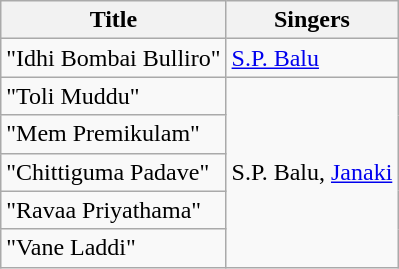<table Class="wikitable sortable">
<tr>
<th>Title</th>
<th>Singers</th>
</tr>
<tr>
<td>"Idhi Bombai Bulliro"</td>
<td><a href='#'>S.P. Balu</a></td>
</tr>
<tr>
<td>"Toli Muddu"</td>
<td rowspan="5">S.P. Balu, <a href='#'>Janaki</a></td>
</tr>
<tr>
<td>"Mem Premikulam"</td>
</tr>
<tr>
<td>"Chittiguma Padave"</td>
</tr>
<tr>
<td>"Ravaa Priyathama"</td>
</tr>
<tr>
<td>"Vane Laddi"</td>
</tr>
</table>
